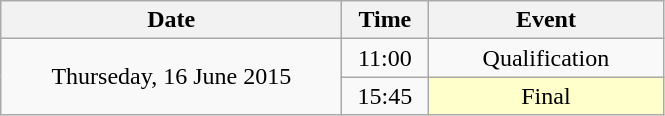<table class = "wikitable" style="text-align:center;">
<tr>
<th width=220>Date</th>
<th width=50>Time</th>
<th width=150>Event</th>
</tr>
<tr>
<td rowspan=2>Thurseday, 16 June 2015</td>
<td>11:00</td>
<td>Qualification</td>
</tr>
<tr>
<td>15:45</td>
<td bgcolor=ffffcc>Final</td>
</tr>
</table>
